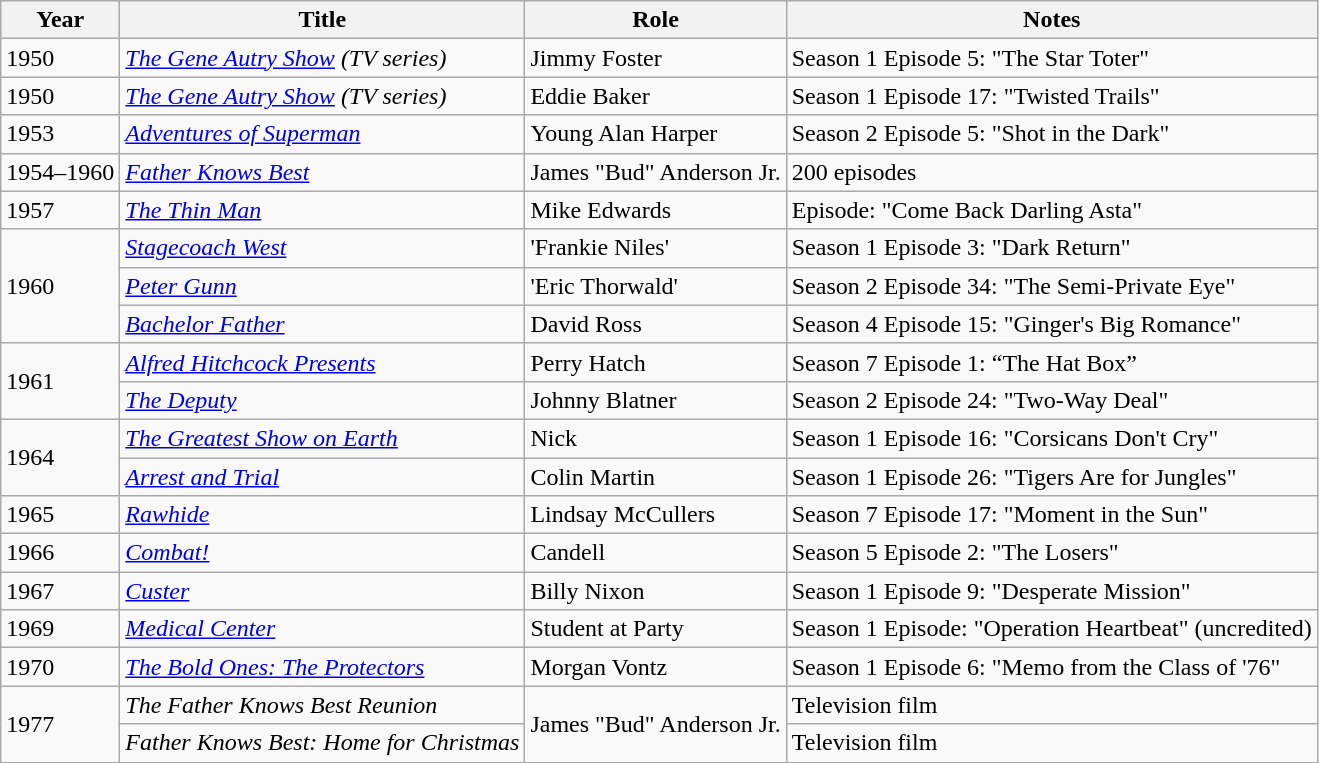<table class="wikitable sortable">
<tr>
<th>Year</th>
<th>Title</th>
<th>Role</th>
<th class="unsortable">Notes</th>
</tr>
<tr>
<td>1950</td>
<td><em><a href='#'>The Gene Autry Show</a> (TV series)</em></td>
<td>Jimmy Foster</td>
<td>Season 1 Episode 5: "The Star Toter"</td>
</tr>
<tr>
<td>1950</td>
<td><em><a href='#'>The Gene Autry Show</a> (TV series)</em></td>
<td>Eddie Baker</td>
<td>Season 1 Episode 17: "Twisted Trails"</td>
</tr>
<tr>
<td>1953</td>
<td><em><a href='#'>Adventures of Superman</a></em></td>
<td>Young Alan Harper</td>
<td>Season 2 Episode 5: "Shot in the Dark"</td>
</tr>
<tr>
<td>1954–1960</td>
<td><em><a href='#'>Father Knows Best</a></em></td>
<td>James "Bud" Anderson Jr.</td>
<td>200 episodes</td>
</tr>
<tr>
<td>1957</td>
<td><em><a href='#'>The Thin Man</a></em></td>
<td>Mike Edwards</td>
<td>Episode: "Come Back Darling Asta"</td>
</tr>
<tr>
<td rowspan="3">1960</td>
<td><em><a href='#'>Stagecoach West</a></em></td>
<td>'Frankie Niles'</td>
<td>Season 1 Episode 3: "Dark Return"</td>
</tr>
<tr>
<td><em><a href='#'>Peter Gunn</a></em></td>
<td>'Eric Thorwald'</td>
<td>Season 2 Episode 34: "The Semi-Private Eye"</td>
</tr>
<tr>
<td><em><a href='#'>Bachelor Father</a></em></td>
<td>David Ross</td>
<td>Season 4 Episode 15: "Ginger's Big Romance"</td>
</tr>
<tr>
<td rowspan="2">1961</td>
<td><em><a href='#'>Alfred Hitchcock Presents</a></em></td>
<td>Perry Hatch</td>
<td>Season 7 Episode 1: “The Hat Box”</td>
</tr>
<tr>
<td><em><a href='#'>The Deputy</a></em></td>
<td>Johnny Blatner</td>
<td>Season 2 Episode 24: "Two-Way Deal"</td>
</tr>
<tr>
<td rowspan="2">1964</td>
<td><em><a href='#'>The Greatest Show on Earth</a></em></td>
<td>Nick</td>
<td>Season 1 Episode 16: "Corsicans Don't Cry"</td>
</tr>
<tr>
<td><em><a href='#'>Arrest and Trial</a></em></td>
<td>Colin Martin</td>
<td>Season 1 Episode 26: "Tigers Are for Jungles"</td>
</tr>
<tr>
<td>1965</td>
<td><em><a href='#'>Rawhide</a></em></td>
<td>Lindsay McCullers</td>
<td>Season 7 Episode 17: "Moment in the Sun"</td>
</tr>
<tr>
<td>1966</td>
<td><em><a href='#'>Combat!</a></em></td>
<td>Candell</td>
<td>Season 5 Episode 2: "The Losers"</td>
</tr>
<tr>
<td>1967</td>
<td><em><a href='#'>Custer</a></em></td>
<td>Billy Nixon</td>
<td>Season 1 Episode 9: "Desperate Mission"</td>
</tr>
<tr>
<td>1969</td>
<td><em><a href='#'>Medical Center</a></em></td>
<td>Student at Party</td>
<td>Season 1 Episode: "Operation Heartbeat" (uncredited)</td>
</tr>
<tr>
<td>1970</td>
<td><em><a href='#'>The Bold Ones: The Protectors</a></em></td>
<td>Morgan Vontz</td>
<td>Season 1 Episode 6: "Memo from the Class of '76"</td>
</tr>
<tr>
<td rowspan="2">1977</td>
<td><em>The Father Knows Best Reunion</em></td>
<td rowspan="2">James "Bud" Anderson Jr.</td>
<td>Television film</td>
</tr>
<tr>
<td><em>Father Knows Best: Home for Christmas</em></td>
<td>Television film</td>
</tr>
</table>
